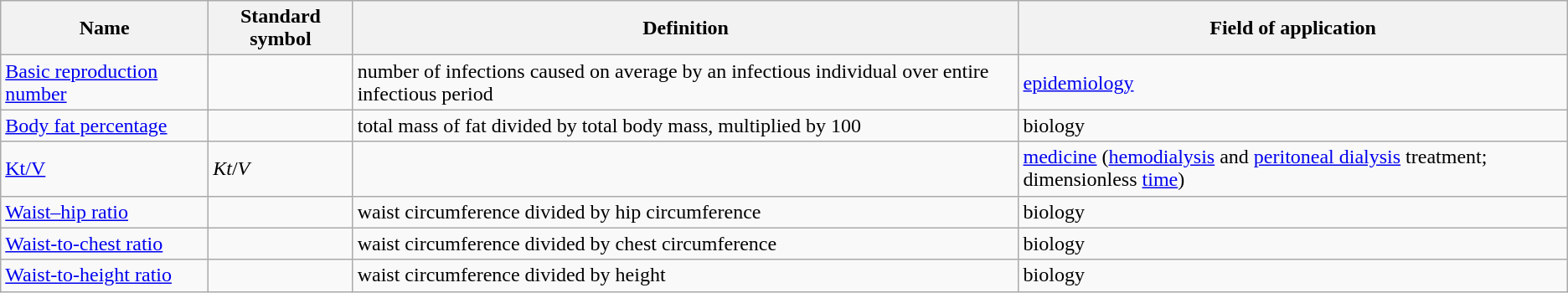<table class="wikitable sortable">
<tr>
<th scope="col">Name</th>
<th scope="col">Standard symbol</th>
<th scope="col" class="unsortable">Definition</th>
<th scope="col">Field of application</th>
</tr>
<tr>
<td><a href='#'>Basic reproduction number</a></td>
<td></td>
<td>number of infections caused on average by an infectious individual over entire infectious period</td>
<td><a href='#'>epidemiology</a></td>
</tr>
<tr>
<td><a href='#'>Body fat percentage</a></td>
<td></td>
<td>total mass of fat divided by total body mass, multiplied by 100</td>
<td>biology</td>
</tr>
<tr>
<td><a href='#'>Kt/V</a></td>
<td><em>Kt</em>/<em>V</em></td>
<td></td>
<td><a href='#'>medicine</a> (<a href='#'>hemodialysis</a> and <a href='#'>peritoneal dialysis</a> treatment; dimensionless <a href='#'>time</a>)</td>
</tr>
<tr>
<td><a href='#'>Waist–hip ratio</a></td>
<td></td>
<td>waist circumference divided by hip circumference</td>
<td>biology</td>
</tr>
<tr>
<td><a href='#'>Waist-to-chest ratio</a></td>
<td></td>
<td>waist circumference divided by chest circumference</td>
<td>biology</td>
</tr>
<tr>
<td><a href='#'>Waist-to-height ratio</a></td>
<td></td>
<td>waist circumference divided by height</td>
<td>biology</td>
</tr>
</table>
